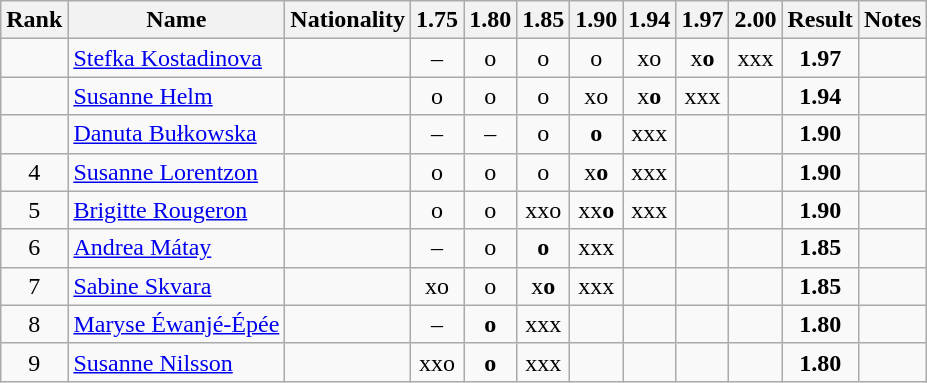<table class="wikitable sortable" style="text-align:center">
<tr>
<th>Rank</th>
<th>Name</th>
<th>Nationality</th>
<th>1.75</th>
<th>1.80</th>
<th>1.85</th>
<th>1.90</th>
<th>1.94</th>
<th>1.97</th>
<th>2.00</th>
<th>Result</th>
<th>Notes</th>
</tr>
<tr>
<td></td>
<td align="left"><a href='#'>Stefka Kostadinova</a></td>
<td align=left></td>
<td>–</td>
<td>o</td>
<td>o</td>
<td>o</td>
<td>xo</td>
<td>x<strong>o</strong></td>
<td>xxx</td>
<td><strong>1.97</strong></td>
<td></td>
</tr>
<tr>
<td></td>
<td align="left"><a href='#'>Susanne Helm</a></td>
<td align=left></td>
<td>o</td>
<td>o</td>
<td>o</td>
<td>xo</td>
<td>x<strong>o</strong></td>
<td>xxx</td>
<td></td>
<td><strong>1.94</strong></td>
<td></td>
</tr>
<tr>
<td></td>
<td align="left"><a href='#'>Danuta Bułkowska</a></td>
<td align=left></td>
<td>–</td>
<td>–</td>
<td>o</td>
<td><strong>o</strong></td>
<td>xxx</td>
<td></td>
<td></td>
<td><strong>1.90</strong></td>
<td></td>
</tr>
<tr>
<td>4</td>
<td align="left"><a href='#'>Susanne Lorentzon</a></td>
<td align=left></td>
<td>o</td>
<td>o</td>
<td>o</td>
<td>x<strong>o</strong></td>
<td>xxx</td>
<td></td>
<td></td>
<td><strong>1.90</strong></td>
<td></td>
</tr>
<tr>
<td>5</td>
<td align="left"><a href='#'>Brigitte Rougeron</a></td>
<td align=left></td>
<td>o</td>
<td>o</td>
<td>xxo</td>
<td>xx<strong>o</strong></td>
<td>xxx</td>
<td></td>
<td></td>
<td><strong>1.90</strong></td>
<td></td>
</tr>
<tr>
<td>6</td>
<td align="left"><a href='#'>Andrea Mátay</a></td>
<td align=left></td>
<td>–</td>
<td>o</td>
<td><strong>o</strong></td>
<td>xxx</td>
<td></td>
<td></td>
<td></td>
<td><strong>1.85</strong></td>
<td></td>
</tr>
<tr>
<td>7</td>
<td align="left"><a href='#'>Sabine Skvara</a></td>
<td align=left></td>
<td>xo</td>
<td>o</td>
<td>x<strong>o</strong></td>
<td>xxx</td>
<td></td>
<td></td>
<td></td>
<td><strong>1.85</strong></td>
<td></td>
</tr>
<tr>
<td>8</td>
<td align="left"><a href='#'>Maryse Éwanjé-Épée</a></td>
<td align=left></td>
<td>–</td>
<td><strong>o</strong></td>
<td>xxx</td>
<td></td>
<td></td>
<td></td>
<td></td>
<td><strong>1.80</strong></td>
<td></td>
</tr>
<tr>
<td>9</td>
<td align="left"><a href='#'>Susanne Nilsson</a></td>
<td align=left></td>
<td>xxo</td>
<td><strong>o</strong></td>
<td>xxx</td>
<td></td>
<td></td>
<td></td>
<td></td>
<td><strong>1.80</strong></td>
<td></td>
</tr>
</table>
